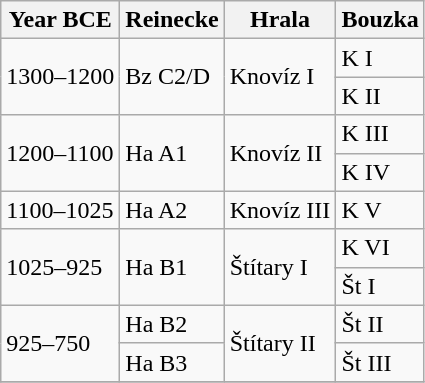<table class="wikitable">
<tr>
<th>Year BCE</th>
<th>Reinecke</th>
<th>Hrala</th>
<th>Bouzka</th>
</tr>
<tr>
<td rowspan="2">1300–1200</td>
<td rowspan="2">Bz C2/D</td>
<td rowspan="2">Knovíz I</td>
<td>K I</td>
</tr>
<tr>
<td>K II</td>
</tr>
<tr>
<td rowspan="2">1200–1100</td>
<td rowspan="2">Ha A1</td>
<td rowspan="2">Knovíz II</td>
<td>K III</td>
</tr>
<tr>
<td>K IV</td>
</tr>
<tr>
<td>1100–1025</td>
<td>Ha A2</td>
<td>Knovíz III</td>
<td>K V</td>
</tr>
<tr>
<td rowspan="2">1025–925</td>
<td rowspan="2">Ha B1</td>
<td rowspan="2">Štítary I</td>
<td>K VI</td>
</tr>
<tr>
<td>Št I</td>
</tr>
<tr>
<td rowspan="2">925–750</td>
<td>Ha B2</td>
<td rowspan="2">Štítary II</td>
<td>Št II</td>
</tr>
<tr>
<td>Ha B3</td>
<td>Št III</td>
</tr>
<tr>
</tr>
</table>
